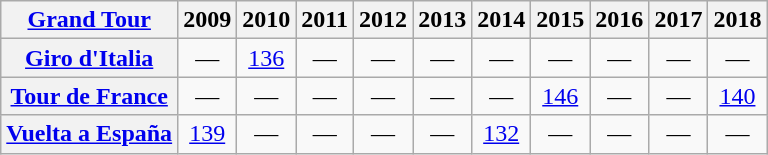<table class="wikitable plainrowheaders">
<tr>
<th scope="col"><a href='#'>Grand Tour</a></th>
<th scope="col">2009</th>
<th scope="col">2010</th>
<th scope="col">2011</th>
<th scope="col">2012</th>
<th scope="col">2013</th>
<th scope="col">2014</th>
<th scope="col">2015</th>
<th scope="col">2016</th>
<th scope="col">2017</th>
<th scope="col">2018</th>
</tr>
<tr style="text-align:center;">
<th scope="row"> <a href='#'>Giro d'Italia</a></th>
<td>—</td>
<td><a href='#'>136</a></td>
<td>—</td>
<td>—</td>
<td>—</td>
<td>—</td>
<td>—</td>
<td>—</td>
<td>—</td>
<td>—</td>
</tr>
<tr style="text-align:center;">
<th scope="row"> <a href='#'>Tour de France</a></th>
<td>—</td>
<td>—</td>
<td>—</td>
<td>—</td>
<td>—</td>
<td>—</td>
<td><a href='#'>146</a></td>
<td>—</td>
<td>—</td>
<td><a href='#'>140</a></td>
</tr>
<tr style="text-align:center;">
<th scope="row"> <a href='#'>Vuelta a España</a></th>
<td><a href='#'>139</a></td>
<td>—</td>
<td>—</td>
<td>—</td>
<td>—</td>
<td><a href='#'>132</a></td>
<td>—</td>
<td>—</td>
<td>—</td>
<td>—</td>
</tr>
</table>
